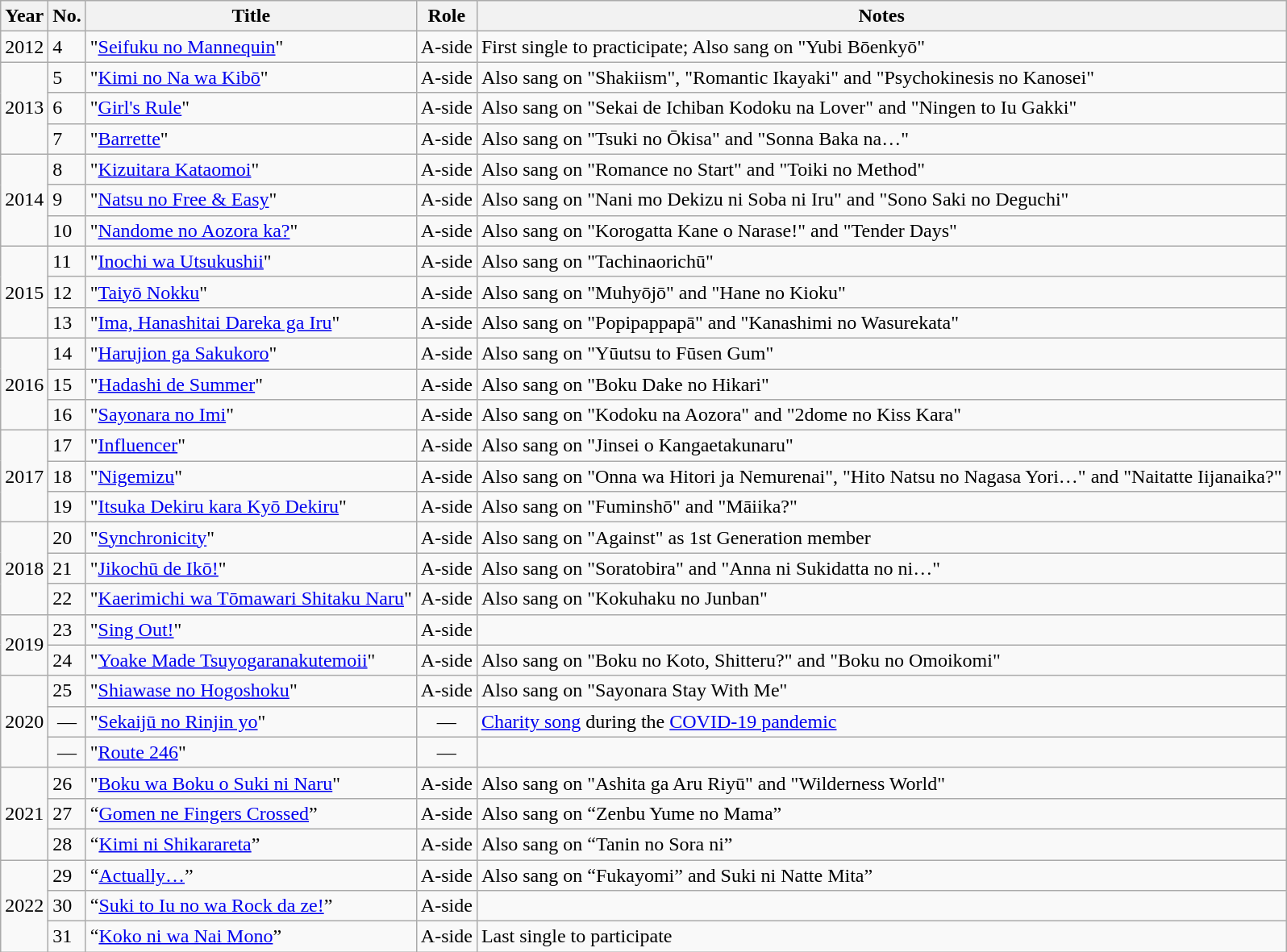<table class="wikitable sortable">
<tr>
<th>Year</th>
<th data-sort-type="number">No.</th>
<th>Title</th>
<th class="unsortable">Role</th>
<th class="unsortable">Notes</th>
</tr>
<tr>
<td>2012</td>
<td>4</td>
<td>"<a href='#'>Seifuku no Mannequin</a>"</td>
<td>A-side</td>
<td>First single to practicipate; Also sang on "Yubi Bōenkyō"</td>
</tr>
<tr>
<td rowspan="3">2013</td>
<td>5</td>
<td>"<a href='#'>Kimi no Na wa Kibō</a>"</td>
<td>A-side</td>
<td>Also sang on "Shakiism", "Romantic Ikayaki" and "Psychokinesis no Kanosei"</td>
</tr>
<tr>
<td>6</td>
<td>"<a href='#'>Girl's Rule</a>"</td>
<td>A-side</td>
<td>Also sang on "Sekai de Ichiban Kodoku na Lover" and "Ningen to Iu Gakki"</td>
</tr>
<tr>
<td>7</td>
<td>"<a href='#'>Barrette</a>"</td>
<td>A-side</td>
<td>Also sang on "Tsuki no Ōkisa" and "Sonna Baka na…"</td>
</tr>
<tr>
<td rowspan="3">2014</td>
<td>8</td>
<td>"<a href='#'>Kizuitara Kataomoi</a>"</td>
<td>A-side</td>
<td>Also sang on "Romance no Start" and "Toiki no Method"</td>
</tr>
<tr>
<td>9</td>
<td>"<a href='#'>Natsu no Free & Easy</a>"</td>
<td>A-side</td>
<td>Also sang on "Nani mo Dekizu ni Soba ni Iru" and "Sono Saki no Deguchi"</td>
</tr>
<tr>
<td>10</td>
<td>"<a href='#'>Nandome no Aozora ka?</a>"</td>
<td>A-side</td>
<td>Also sang on "Korogatta Kane o Narase!" and "Tender Days"</td>
</tr>
<tr>
<td rowspan="3">2015</td>
<td>11</td>
<td>"<a href='#'>Inochi wa Utsukushii</a>"</td>
<td>A-side</td>
<td>Also sang on "Tachinaorichū"</td>
</tr>
<tr>
<td>12</td>
<td>"<a href='#'>Taiyō Nokku</a>"</td>
<td>A-side</td>
<td>Also sang on "Muhyōjō" and "Hane no Kioku"</td>
</tr>
<tr>
<td>13</td>
<td>"<a href='#'>Ima, Hanashitai Dareka ga Iru</a>"</td>
<td>A-side</td>
<td>Also sang on "Popipappapā" and "Kanashimi no Wasurekata"</td>
</tr>
<tr>
<td rowspan="3">2016</td>
<td>14</td>
<td>"<a href='#'>Harujion ga Sakukoro</a>"</td>
<td>A-side</td>
<td>Also sang on "Yūutsu to Fūsen Gum"</td>
</tr>
<tr>
<td>15</td>
<td>"<a href='#'>Hadashi de Summer</a>"</td>
<td>A-side</td>
<td>Also sang on "Boku Dake no Hikari"</td>
</tr>
<tr>
<td>16</td>
<td>"<a href='#'>Sayonara no Imi</a>"</td>
<td>A-side</td>
<td>Also sang on "Kodoku na Aozora" and "2dome no Kiss Kara"</td>
</tr>
<tr>
<td rowspan="3">2017</td>
<td>17</td>
<td>"<a href='#'>Influencer</a>"</td>
<td>A-side</td>
<td>Also sang on "Jinsei o Kangaetakunaru"</td>
</tr>
<tr>
<td>18</td>
<td>"<a href='#'>Nigemizu</a>"</td>
<td>A-side</td>
<td>Also sang on "Onna wa Hitori ja Nemurenai", "Hito Natsu no Nagasa Yori…" and "Naitatte Iijanaika?"</td>
</tr>
<tr>
<td>19</td>
<td>"<a href='#'>Itsuka Dekiru kara Kyō Dekiru</a>"</td>
<td>A-side</td>
<td>Also sang on "Fuminshō" and "Māiika?"</td>
</tr>
<tr>
<td rowspan="3">2018</td>
<td>20</td>
<td>"<a href='#'>Synchronicity</a>"</td>
<td>A-side</td>
<td>Also sang on "Against" as 1st Generation member</td>
</tr>
<tr>
<td>21</td>
<td>"<a href='#'>Jikochū de Ikō!</a>"</td>
<td>A-side</td>
<td>Also sang on "Soratobira" and "Anna ni Sukidatta no ni…"</td>
</tr>
<tr>
<td>22</td>
<td>"<a href='#'>Kaerimichi wa Tōmawari Shitaku Naru</a>"</td>
<td>A-side</td>
<td>Also sang on "Kokuhaku no Junban"</td>
</tr>
<tr>
<td rowspan="2">2019</td>
<td>23</td>
<td>"<a href='#'>Sing Out!</a>"</td>
<td>A-side</td>
<td></td>
</tr>
<tr>
<td>24</td>
<td>"<a href='#'>Yoake Made Tsuyogaranakutemoii</a>"</td>
<td>A-side</td>
<td>Also sang on "Boku no Koto, Shitteru?" and "Boku no Omoikomi"</td>
</tr>
<tr>
<td rowspan="3">2020</td>
<td>25</td>
<td>"<a href='#'>Shiawase no Hogoshoku</a>"</td>
<td>A-side</td>
<td>Also sang on "Sayonara Stay With Me"</td>
</tr>
<tr>
<td align="center">—</td>
<td>"<a href='#'>Sekaijū no Rinjin yo</a>"</td>
<td align="center">—</td>
<td><a href='#'>Charity song</a> during the <a href='#'>COVID-19 pandemic</a></td>
</tr>
<tr>
<td align="center">—</td>
<td>"<a href='#'>Route 246</a>"</td>
<td align="center">—</td>
<td></td>
</tr>
<tr>
<td rowspan="3">2021</td>
<td>26</td>
<td>"<a href='#'>Boku wa Boku o Suki ni Naru</a>"</td>
<td>A-side</td>
<td>Also sang on "Ashita ga Aru Riyū" and "Wilderness World"</td>
</tr>
<tr>
<td>27</td>
<td>“<a href='#'>Gomen ne Fingers Crossed</a>”</td>
<td>A-side</td>
<td>Also sang on “Zenbu Yume no Mama”</td>
</tr>
<tr>
<td>28</td>
<td>“<a href='#'>Kimi ni Shikarareta</a>”</td>
<td>A-side</td>
<td>Also sang on “Tanin no Sora ni”</td>
</tr>
<tr>
<td rowspan="3">2022</td>
<td>29</td>
<td>“<a href='#'>Actually…</a>”</td>
<td>A-side</td>
<td>Also sang on “Fukayomi” and Suki ni Natte Mita”</td>
</tr>
<tr>
<td>30</td>
<td>“<a href='#'>Suki to Iu no wa Rock da ze!</a>”</td>
<td>A-side</td>
<td></td>
</tr>
<tr>
<td>31</td>
<td>“<a href='#'>Koko ni wa Nai Mono</a>”</td>
<td>A-side</td>
<td>Last single to participate</td>
</tr>
</table>
